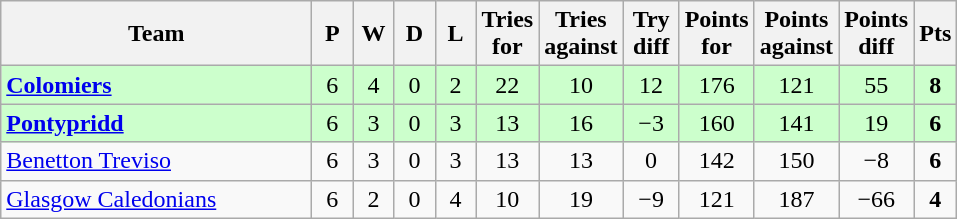<table class="wikitable" style="text-align: center;">
<tr>
<th width="200">Team</th>
<th width="20">P</th>
<th width="20">W</th>
<th width="20">D</th>
<th width="20">L</th>
<th width="20">Tries for</th>
<th width="20">Tries against</th>
<th width="30">Try diff</th>
<th width="20">Points for</th>
<th width="20">Points against</th>
<th width="25">Points diff</th>
<th width="20">Pts</th>
</tr>
<tr bgcolor="#ccffcc">
<td align="left"> <strong><a href='#'>Colomiers</a></strong></td>
<td>6</td>
<td>4</td>
<td>0</td>
<td>2</td>
<td>22</td>
<td>10</td>
<td>12</td>
<td>176</td>
<td>121</td>
<td>55</td>
<td><strong>8</strong></td>
</tr>
<tr bgcolor="#ccffcc">
<td align="left"> <strong><a href='#'>Pontypridd</a></strong></td>
<td>6</td>
<td>3</td>
<td>0</td>
<td>3</td>
<td>13</td>
<td>16</td>
<td>−3</td>
<td>160</td>
<td>141</td>
<td>19</td>
<td><strong>6</strong></td>
</tr>
<tr>
<td align="left"> <a href='#'>Benetton Treviso</a></td>
<td>6</td>
<td>3</td>
<td>0</td>
<td>3</td>
<td>13</td>
<td>13</td>
<td>0</td>
<td>142</td>
<td>150</td>
<td>−8</td>
<td><strong>6</strong></td>
</tr>
<tr>
<td align="left"> <a href='#'>Glasgow Caledonians</a></td>
<td>6</td>
<td>2</td>
<td>0</td>
<td>4</td>
<td>10</td>
<td>19</td>
<td>−9</td>
<td>121</td>
<td>187</td>
<td>−66</td>
<td><strong>4</strong></td>
</tr>
</table>
